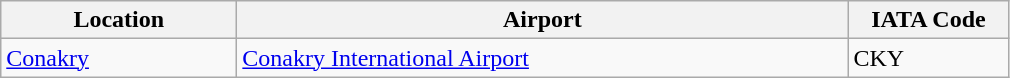<table class="wikitable">
<tr>
<th scope="col" style="width:150px;"><strong>Location</strong></th>
<th scope="col" style="width:400px;"><strong>Airport</strong></th>
<th scope="col" style="width:100px;"><strong>IATA Code</strong></th>
</tr>
<tr>
<td><a href='#'>Conakry</a></td>
<td><a href='#'>Conakry International Airport</a></td>
<td>CKY</td>
</tr>
</table>
